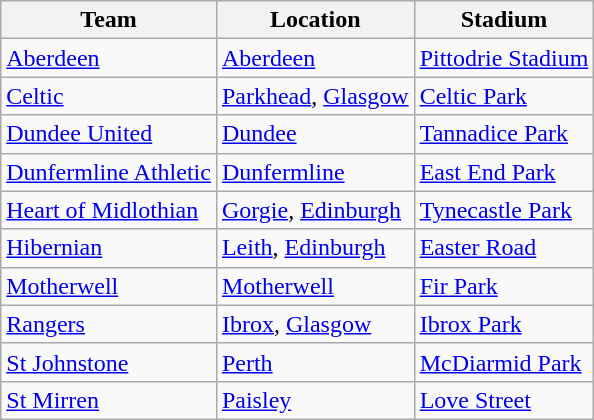<table class="wikitable sortable">
<tr>
<th>Team</th>
<th>Location</th>
<th>Stadium</th>
</tr>
<tr>
<td><a href='#'>Aberdeen</a></td>
<td><a href='#'>Aberdeen</a></td>
<td><a href='#'>Pittodrie Stadium</a></td>
</tr>
<tr>
<td><a href='#'>Celtic</a></td>
<td><a href='#'>Parkhead</a>, <a href='#'>Glasgow</a></td>
<td><a href='#'>Celtic Park</a></td>
</tr>
<tr>
<td><a href='#'>Dundee United</a></td>
<td><a href='#'>Dundee</a></td>
<td><a href='#'>Tannadice Park</a></td>
</tr>
<tr>
<td><a href='#'>Dunfermline Athletic</a></td>
<td><a href='#'>Dunfermline</a></td>
<td><a href='#'>East End Park</a></td>
</tr>
<tr>
<td><a href='#'>Heart of Midlothian</a></td>
<td><a href='#'>Gorgie</a>, <a href='#'>Edinburgh</a></td>
<td><a href='#'>Tynecastle Park</a></td>
</tr>
<tr>
<td><a href='#'>Hibernian</a></td>
<td><a href='#'>Leith</a>, <a href='#'>Edinburgh</a></td>
<td><a href='#'>Easter Road</a></td>
</tr>
<tr>
<td><a href='#'>Motherwell</a></td>
<td><a href='#'>Motherwell</a></td>
<td><a href='#'>Fir Park</a></td>
</tr>
<tr>
<td><a href='#'>Rangers</a></td>
<td><a href='#'>Ibrox</a>, <a href='#'>Glasgow</a></td>
<td><a href='#'>Ibrox Park</a></td>
</tr>
<tr>
<td><a href='#'>St Johnstone</a></td>
<td><a href='#'>Perth</a></td>
<td><a href='#'>McDiarmid Park</a></td>
</tr>
<tr>
<td><a href='#'>St Mirren</a></td>
<td><a href='#'>Paisley</a></td>
<td><a href='#'>Love Street</a></td>
</tr>
</table>
